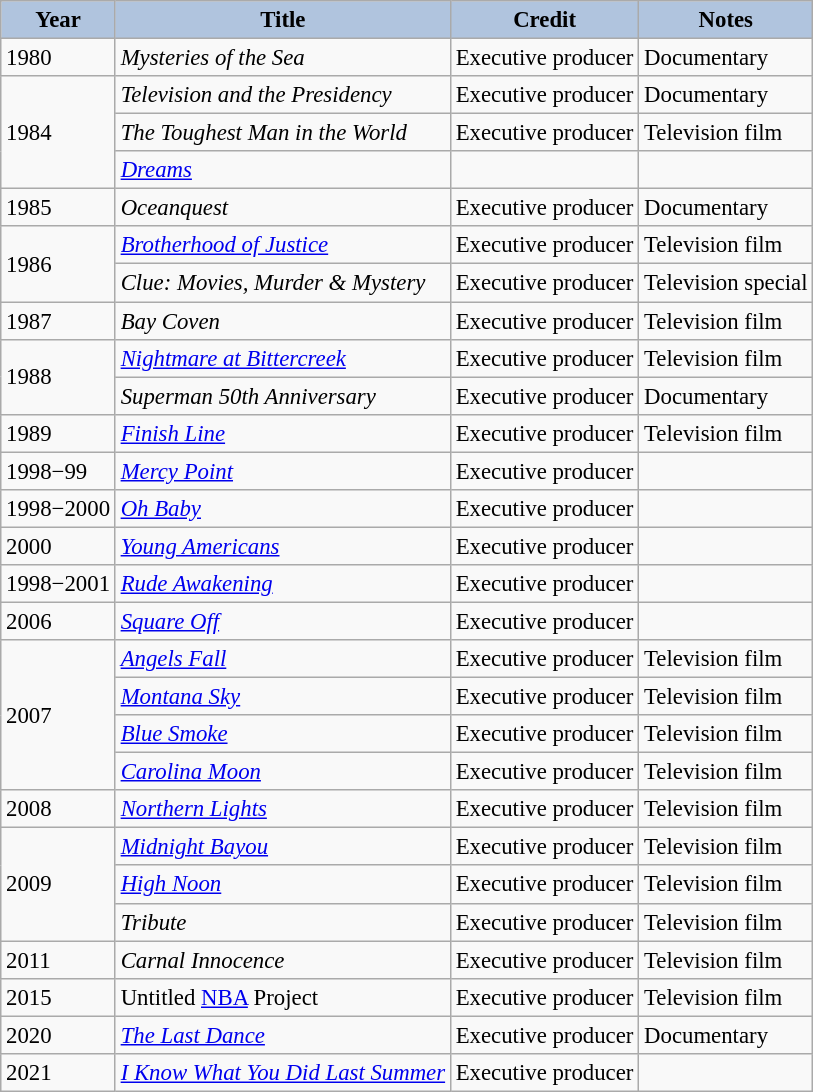<table class="wikitable" style="font-size:95%;">
<tr>
<th style="background:#B0C4DE;">Year</th>
<th style="background:#B0C4DE;">Title</th>
<th style="background:#B0C4DE;">Credit</th>
<th style="background:#B0C4DE;">Notes</th>
</tr>
<tr>
<td>1980</td>
<td><em>Mysteries of the Sea</em></td>
<td>Executive producer</td>
<td>Documentary</td>
</tr>
<tr>
<td rowspan=3>1984</td>
<td><em>Television and the Presidency</em></td>
<td>Executive producer</td>
<td>Documentary</td>
</tr>
<tr>
<td><em>The Toughest Man in the World</em></td>
<td>Executive producer</td>
<td>Television film</td>
</tr>
<tr>
<td><em><a href='#'>Dreams</a></em></td>
<td></td>
</tr>
<tr>
<td>1985</td>
<td><em>Oceanquest</em></td>
<td>Executive producer</td>
<td>Documentary</td>
</tr>
<tr>
<td rowspan=2>1986</td>
<td><em><a href='#'>Brotherhood of Justice</a></em></td>
<td>Executive producer</td>
<td>Television film</td>
</tr>
<tr>
<td><em>Clue: Movies, Murder & Mystery</em></td>
<td>Executive producer</td>
<td>Television special</td>
</tr>
<tr>
<td>1987</td>
<td><em>Bay Coven</em></td>
<td>Executive producer</td>
<td>Television film</td>
</tr>
<tr>
<td rowspan=2>1988</td>
<td><em><a href='#'>Nightmare at Bittercreek</a></em></td>
<td>Executive producer</td>
<td>Television film</td>
</tr>
<tr>
<td><em>Superman 50th Anniversary</em></td>
<td>Executive producer</td>
<td>Documentary</td>
</tr>
<tr>
<td>1989</td>
<td><em><a href='#'>Finish Line</a></em></td>
<td>Executive producer</td>
<td>Television film</td>
</tr>
<tr>
<td>1998−99</td>
<td><em><a href='#'>Mercy Point</a></em></td>
<td>Executive producer</td>
<td></td>
</tr>
<tr>
<td>1998−2000</td>
<td><em><a href='#'>Oh Baby</a></em></td>
<td>Executive producer</td>
<td></td>
</tr>
<tr>
<td>2000</td>
<td><em><a href='#'>Young Americans</a></em></td>
<td>Executive producer</td>
<td></td>
</tr>
<tr>
<td>1998−2001</td>
<td><em><a href='#'>Rude Awakening</a></em></td>
<td>Executive producer</td>
<td></td>
</tr>
<tr>
<td>2006</td>
<td><em><a href='#'>Square Off</a></em></td>
<td>Executive producer</td>
<td></td>
</tr>
<tr>
<td rowspan=4>2007</td>
<td><em><a href='#'>Angels Fall</a></em></td>
<td>Executive producer</td>
<td>Television film</td>
</tr>
<tr>
<td><em><a href='#'>Montana Sky</a></em></td>
<td>Executive producer</td>
<td>Television film</td>
</tr>
<tr>
<td><em><a href='#'>Blue Smoke</a></em></td>
<td>Executive producer</td>
<td>Television film</td>
</tr>
<tr>
<td><em><a href='#'>Carolina Moon</a></em></td>
<td>Executive producer</td>
<td>Television film</td>
</tr>
<tr>
<td>2008</td>
<td><em><a href='#'>Northern Lights</a></em></td>
<td>Executive producer</td>
<td>Television film</td>
</tr>
<tr>
<td rowspan=3>2009</td>
<td><em><a href='#'>Midnight Bayou</a></em></td>
<td>Executive producer</td>
<td>Television film</td>
</tr>
<tr>
<td><em><a href='#'>High Noon</a></em></td>
<td>Executive producer</td>
<td>Television film</td>
</tr>
<tr>
<td><em>Tribute</em></td>
<td>Executive producer</td>
<td>Television film</td>
</tr>
<tr>
<td>2011</td>
<td><em>Carnal Innocence</em></td>
<td>Executive producer</td>
<td>Television film</td>
</tr>
<tr>
<td>2015</td>
<td>Untitled <a href='#'>NBA</a> Project</td>
<td>Executive producer</td>
<td>Television film</td>
</tr>
<tr>
<td>2020</td>
<td><em><a href='#'>The Last Dance</a></em></td>
<td>Executive producer</td>
<td>Documentary</td>
</tr>
<tr>
<td>2021</td>
<td><em><a href='#'>I Know What You Did Last Summer</a></em></td>
<td>Executive producer</td>
<td></td>
</tr>
</table>
